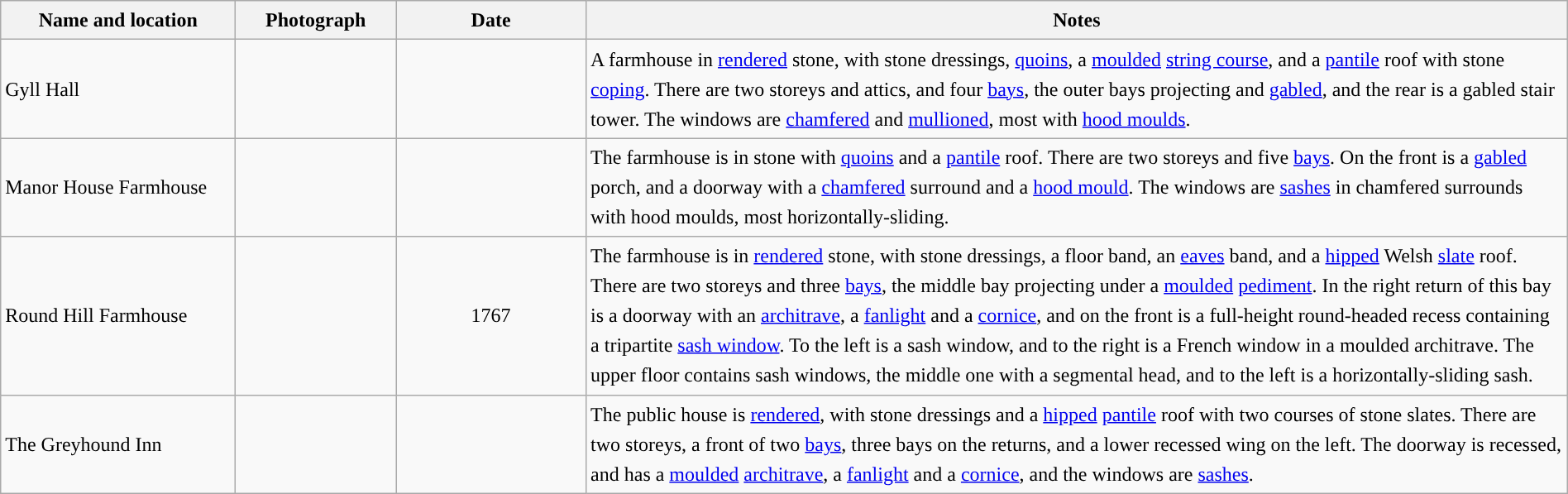<table class="wikitable sortable plainrowheaders" style="width:100%;border:0px;text-align:left;line-height:150%;">
<tr>
<th scope="col"  style="width:150px">Name and location</th>
<th scope="col"  style="width:100px" class="unsortable">Photograph</th>
<th scope="col"  style="width:120px">Date</th>
<th scope="col"  style="width:650px" class="unsortable">Notes</th>
</tr>
<tr>
<td>Gyll Hall<br><small></small></td>
<td></td>
<td align="center"></td>
<td>A farmhouse in <a href='#'>rendered</a> stone, with stone dressings, <a href='#'>quoins</a>, a <a href='#'>moulded</a> <a href='#'>string course</a>, and a <a href='#'>pantile</a> roof with stone <a href='#'>coping</a>.  There are two storeys and attics, and four <a href='#'>bays</a>, the outer bays projecting and <a href='#'>gabled</a>, and the rear is a gabled stair tower.  The windows are <a href='#'>chamfered</a> and <a href='#'>mullioned</a>, most with <a href='#'>hood moulds</a>.</td>
</tr>
<tr>
<td>Manor House Farmhouse<br><small></small></td>
<td></td>
<td align="center"></td>
<td>The farmhouse is in stone with <a href='#'>quoins</a> and a <a href='#'>pantile</a> roof.  There are two storeys and five <a href='#'>bays</a>.  On the front is a <a href='#'>gabled</a> porch, and a doorway with a <a href='#'>chamfered</a> surround and a <a href='#'>hood mould</a>.  The windows are <a href='#'>sashes</a> in chamfered surrounds with hood moulds, most horizontally-sliding.</td>
</tr>
<tr>
<td>Round Hill Farmhouse<br><small></small></td>
<td></td>
<td align="center">1767</td>
<td>The farmhouse is in <a href='#'>rendered</a> stone, with stone dressings, a floor band, an <a href='#'>eaves</a> band, and a <a href='#'>hipped</a> Welsh <a href='#'>slate</a> roof.  There are two storeys and three <a href='#'>bays</a>, the middle bay projecting under a <a href='#'>moulded</a> <a href='#'>pediment</a>.  In the right return of this bay is a doorway with an <a href='#'>architrave</a>, a <a href='#'>fanlight</a> and a <a href='#'>cornice</a>, and on the front is a full-height round-headed recess containing a tripartite <a href='#'>sash window</a>.  To the left is a sash window, and to the right is a French window in a moulded architrave.  The upper floor contains sash windows, the middle one with a segmental head, and to the left is a horizontally-sliding sash.</td>
</tr>
<tr>
<td>The Greyhound Inn<br><small></small></td>
<td></td>
<td align="center"></td>
<td>The public house is <a href='#'>rendered</a>, with stone dressings and a <a href='#'>hipped</a> <a href='#'>pantile</a> roof with two courses of stone slates.  There are two storeys, a front of two <a href='#'>bays</a>, three bays on the returns, and a lower recessed wing on the left.  The doorway is recessed, and has a <a href='#'>moulded</a> <a href='#'>architrave</a>, a <a href='#'>fanlight</a> and a <a href='#'>cornice</a>, and the windows are <a href='#'>sashes</a>.</td>
</tr>
<tr>
</tr>
</table>
